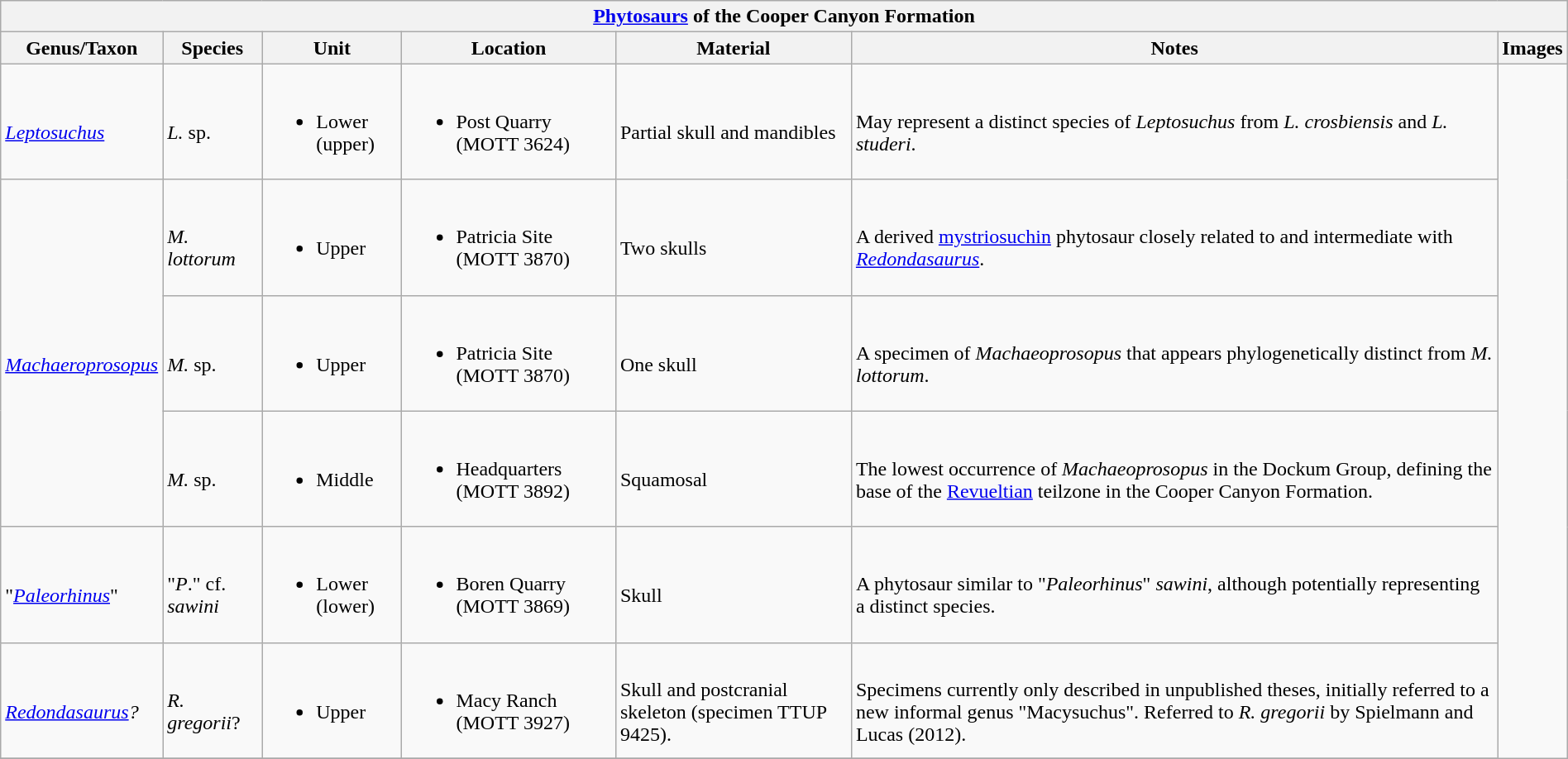<table class="wikitable" align="center" width="100%">
<tr>
<th colspan="7" align="center"><strong><a href='#'>Phytosaurs</a> of the Cooper Canyon Formation</strong></th>
</tr>
<tr>
<th>Genus/Taxon</th>
<th>Species</th>
<th>Unit</th>
<th>Location</th>
<th>Material</th>
<th>Notes</th>
<th>Images</th>
</tr>
<tr>
<td><br><em><a href='#'>Leptosuchus</a></em></td>
<td><br><em>L.</em> sp.</td>
<td><br><ul><li>Lower (upper)</li></ul></td>
<td><br><ul><li>Post Quarry (MOTT 3624)</li></ul></td>
<td><br>Partial skull and mandibles</td>
<td><br>May represent a distinct species of <em>Leptosuchus</em> from <em>L. crosbiensis</em> and <em>L. studeri</em>.</td>
<td rowspan="107"></td>
</tr>
<tr>
<td rowspan="3"><br><em><a href='#'>Machaeroprosopus</a></em></td>
<td><br><em>M. lottorum</em></td>
<td><br><ul><li>Upper</li></ul></td>
<td><br><ul><li>Patricia Site (MOTT 3870)</li></ul></td>
<td><br>Two skulls</td>
<td><br>A derived <a href='#'>mystriosuchin</a> phytosaur closely related to and intermediate with <em><a href='#'>Redondasaurus</a></em>.</td>
</tr>
<tr>
<td><br><em>M.</em> sp.</td>
<td><br><ul><li>Upper</li></ul></td>
<td><br><ul><li>Patricia Site (MOTT 3870)</li></ul></td>
<td><br>One skull</td>
<td><br>A specimen of <em>Machaeoprosopus</em> that appears phylogenetically distinct from <em>M. lottorum</em>.</td>
</tr>
<tr>
<td><br><em>M.</em> sp.</td>
<td><br><ul><li>Middle</li></ul></td>
<td><br><ul><li>Headquarters (MOTT 3892)</li></ul></td>
<td><br>Squamosal</td>
<td><br>The lowest occurrence of <em>Machaeoprosopus</em> in the Dockum Group, defining the base of the <a href='#'>Revueltian</a> teilzone in the Cooper Canyon Formation.</td>
</tr>
<tr>
<td><br>"<em><a href='#'>Paleorhinus</a></em>"</td>
<td><br>"<em>P</em>." cf. <em>sawini</em></td>
<td><br><ul><li>Lower (lower)</li></ul></td>
<td><br><ul><li>Boren Quarry (MOTT 3869)</li></ul></td>
<td><br>Skull</td>
<td><br>A phytosaur similar to "<em>Paleorhinus</em>" <em>sawini</em>, although potentially representing a distinct species.</td>
</tr>
<tr>
<td><br><em><a href='#'>Redondasaurus</a>?</em></td>
<td><br><em>R. gregorii</em>?</td>
<td><br><ul><li>Upper</li></ul></td>
<td><br><ul><li>Macy Ranch (MOTT 3927)</li></ul></td>
<td><br>Skull and postcranial skeleton (specimen TTUP 9425).</td>
<td><br>Specimens currently only described in unpublished theses, initially referred to a new informal genus "Macysuchus". Referred to <em>R. gregorii</em> by Spielmann and Lucas (2012).</td>
</tr>
<tr>
</tr>
</table>
